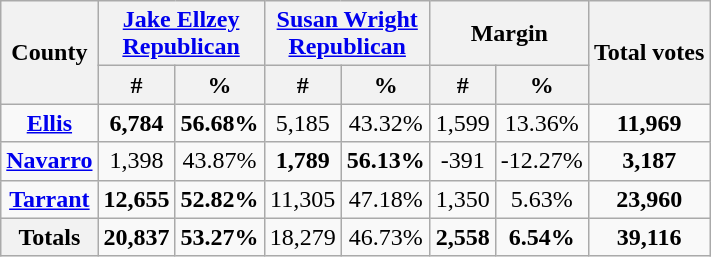<table class="wikitable sortable">
<tr>
<th rowspan="2">County</th>
<th colspan="2"><a href='#'>Jake Ellzey</a><br><a href='#'>Republican</a></th>
<th colspan="2"><a href='#'>Susan Wright</a><br><a href='#'>Republican</a></th>
<th colspan="2">Margin</th>
<th rowspan="2">Total votes</th>
</tr>
<tr>
<th data-sort-type="number" style="text-align:center;">#</th>
<th data-sort-type="number" style="text-align:center;">%</th>
<th data-sort-type="number" style="text-align:center;">#</th>
<th data-sort-type="number" style="text-align:center;">%</th>
<th data-sort-type="number" style="text-align:center;">#</th>
<th data-sort-type="number" style="text-align:center;">%</th>
</tr>
<tr style="text-align:center;">
<td><strong><a href='#'>Ellis</a></strong></td>
<td><strong>6,784</strong></td>
<td><strong>56.68%</strong></td>
<td>5,185</td>
<td>43.32%</td>
<td>1,599</td>
<td>13.36%</td>
<td><strong>11,969</strong></td>
</tr>
<tr style="text-align:center;">
<td><strong><a href='#'>Navarro</a></strong></td>
<td>1,398</td>
<td>43.87%</td>
<td><strong>1,789</strong></td>
<td><strong>56.13%</strong></td>
<td>-391</td>
<td>-12.27%</td>
<td><strong>3,187</strong></td>
</tr>
<tr style="text-align:center;">
<td><strong><a href='#'>Tarrant</a></strong> </td>
<td><strong>12,655</strong></td>
<td><strong>52.82%</strong></td>
<td>11,305</td>
<td>47.18%</td>
<td>1,350</td>
<td>5.63%</td>
<td><strong>23,960</strong></td>
</tr>
<tr style="text-align:center;">
<th>Totals</th>
<td><strong>20,837</strong></td>
<td><strong>53.27%</strong></td>
<td>18,279</td>
<td>46.73%</td>
<td><strong>2,558</strong></td>
<td><strong>6.54%</strong></td>
<td><strong>39,116</strong></td>
</tr>
</table>
